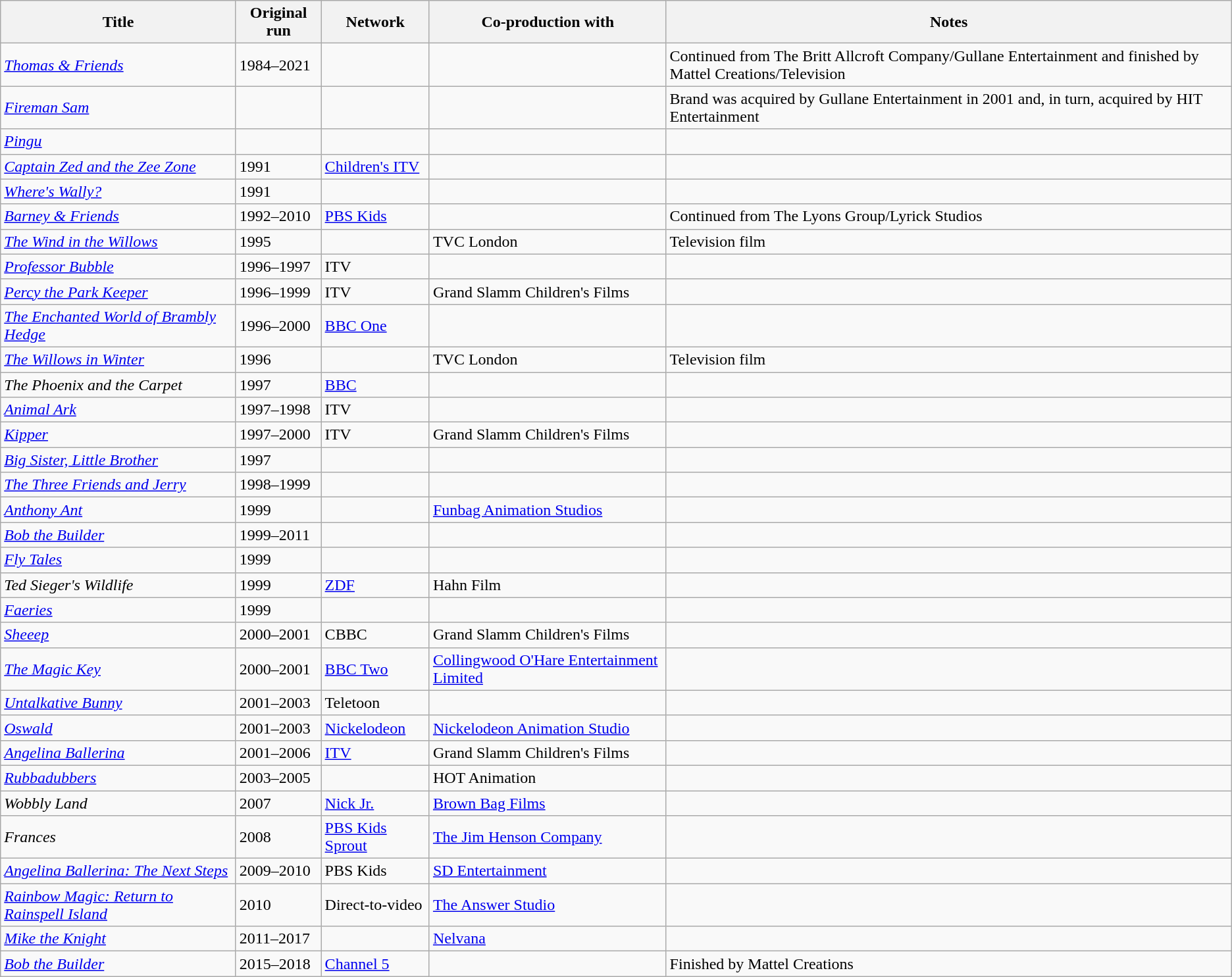<table class="wikitable sortable">
<tr>
<th>Title</th>
<th>Original run</th>
<th>Network</th>
<th>Co-production with</th>
<th>Notes</th>
</tr>
<tr>
<td><em><a href='#'>Thomas & Friends</a></em></td>
<td>1984–2021</td>
<td></td>
<td></td>
<td>Continued from The Britt Allcroft Company/Gullane Entertainment and finished by Mattel Creations/Television</td>
</tr>
<tr>
<td><em><a href='#'>Fireman Sam</a></em></td>
<td></td>
<td></td>
<td></td>
<td>Brand was acquired by Gullane Entertainment in 2001 and, in turn, acquired by HIT Entertainment</td>
</tr>
<tr>
<td><em><a href='#'>Pingu</a></em></td>
<td></td>
<td></td>
<td></td>
<td></td>
</tr>
<tr>
<td><em><a href='#'>Captain Zed and the Zee Zone</a></em></td>
<td>1991</td>
<td><a href='#'>Children's ITV</a></td>
<td></td>
<td></td>
</tr>
<tr>
<td><em><a href='#'>Where's Wally?</a></em></td>
<td>1991</td>
<td></td>
<td></td>
<td></td>
</tr>
<tr>
<td><em><a href='#'>Barney & Friends</a></em></td>
<td>1992–2010</td>
<td><a href='#'>PBS Kids</a></td>
<td></td>
<td>Continued from The Lyons Group/Lyrick Studios</td>
</tr>
<tr>
<td><em><a href='#'>The Wind in the Willows</a></em></td>
<td>1995</td>
<td></td>
<td>TVC London</td>
<td>Television film</td>
</tr>
<tr>
<td><em><a href='#'>Professor Bubble</a></em></td>
<td>1996–1997</td>
<td>ITV</td>
<td></td>
<td></td>
</tr>
<tr>
<td><em><a href='#'>Percy the Park Keeper</a></em></td>
<td>1996–1999</td>
<td>ITV</td>
<td>Grand Slamm Children's Films</td>
<td></td>
</tr>
<tr>
<td><em><a href='#'>The Enchanted World of Brambly Hedge</a></em></td>
<td>1996–2000</td>
<td><a href='#'>BBC One</a></td>
<td></td>
<td></td>
</tr>
<tr>
<td><em><a href='#'>The Willows in Winter</a></em></td>
<td>1996</td>
<td></td>
<td>TVC London</td>
<td>Television film</td>
</tr>
<tr>
<td><em>The Phoenix and the Carpet</em></td>
<td>1997</td>
<td><a href='#'>BBC</a></td>
<td></td>
<td></td>
</tr>
<tr>
<td><em><a href='#'>Animal Ark</a></em></td>
<td>1997–1998</td>
<td>ITV</td>
<td></td>
<td></td>
</tr>
<tr>
<td><em><a href='#'>Kipper</a></em></td>
<td>1997–2000</td>
<td>ITV</td>
<td>Grand Slamm Children's Films</td>
<td></td>
</tr>
<tr>
<td><em><a href='#'>Big Sister, Little Brother</a></em></td>
<td>1997</td>
<td></td>
<td></td>
<td></td>
</tr>
<tr>
<td><em><a href='#'>The Three Friends and Jerry</a></em></td>
<td>1998–1999</td>
<td></td>
<td></td>
<td></td>
</tr>
<tr>
<td><em><a href='#'>Anthony Ant</a></em></td>
<td>1999</td>
<td></td>
<td><a href='#'>Funbag Animation Studios</a></td>
<td></td>
</tr>
<tr>
<td><em><a href='#'>Bob the Builder</a></em></td>
<td>1999–2011</td>
<td></td>
<td> </td>
<td></td>
</tr>
<tr>
<td><em><a href='#'>Fly Tales</a></em></td>
<td>1999</td>
<td></td>
<td></td>
<td></td>
</tr>
<tr>
<td><em>Ted Sieger's Wildlife</em></td>
<td>1999</td>
<td><a href='#'>ZDF</a></td>
<td>Hahn Film</td>
<td></td>
</tr>
<tr>
<td><em><a href='#'>Faeries</a></em></td>
<td>1999</td>
<td></td>
<td></td>
<td></td>
</tr>
<tr>
<td><em><a href='#'>Sheeep</a></em></td>
<td>2000–2001</td>
<td>CBBC</td>
<td>Grand Slamm Children's Films</td>
<td></td>
</tr>
<tr>
<td><em><a href='#'>The Magic Key</a></em></td>
<td>2000–2001</td>
<td><a href='#'>BBC Two</a></td>
<td><a href='#'>Collingwood O'Hare Entertainment Limited</a></td>
<td></td>
</tr>
<tr>
<td><em><a href='#'>Untalkative Bunny</a></em></td>
<td>2001–2003</td>
<td>Teletoon</td>
<td></td>
<td></td>
</tr>
<tr>
<td><em><a href='#'>Oswald</a></em></td>
<td>2001–2003</td>
<td><a href='#'>Nickelodeon</a></td>
<td><a href='#'>Nickelodeon Animation Studio</a></td>
<td></td>
</tr>
<tr>
<td><em><a href='#'>Angelina Ballerina</a></em></td>
<td>2001–2006</td>
<td><a href='#'>ITV</a></td>
<td>Grand Slamm Children's Films</td>
<td></td>
</tr>
<tr>
<td><em><a href='#'>Rubbadubbers</a></em></td>
<td>2003–2005</td>
<td></td>
<td>HOT Animation</td>
<td></td>
</tr>
<tr>
<td><em>Wobbly Land</em></td>
<td>2007</td>
<td><a href='#'>Nick Jr.</a></td>
<td><a href='#'>Brown Bag Films</a></td>
<td></td>
</tr>
<tr>
<td><em>Frances</em></td>
<td>2008</td>
<td><a href='#'>PBS Kids Sprout</a></td>
<td><a href='#'>The Jim Henson Company</a></td>
<td></td>
</tr>
<tr>
<td><em><a href='#'>Angelina Ballerina: The Next Steps</a></em></td>
<td>2009–2010</td>
<td>PBS Kids</td>
<td><a href='#'>SD Entertainment</a></td>
<td></td>
</tr>
<tr>
<td><em><a href='#'>Rainbow Magic: Return to Rainspell Island</a></em></td>
<td>2010</td>
<td>Direct-to-video</td>
<td><a href='#'>The Answer Studio</a></td>
<td></td>
</tr>
<tr>
<td><em><a href='#'>Mike the Knight</a></em></td>
<td>2011–2017</td>
<td></td>
<td><a href='#'>Nelvana</a></td>
<td></td>
</tr>
<tr>
<td><em><a href='#'>Bob the Builder</a></em></td>
<td>2015–2018</td>
<td><a href='#'>Channel 5</a></td>
<td></td>
<td>Finished by Mattel Creations</td>
</tr>
</table>
